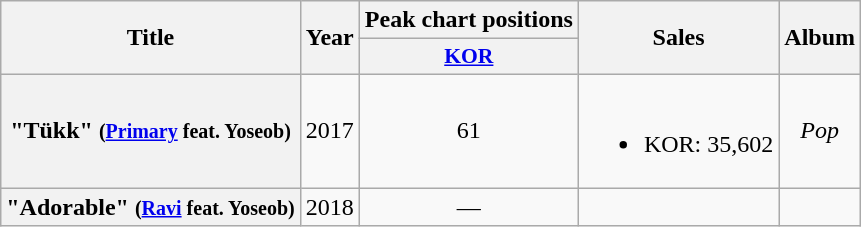<table class="wikitable plainrowheaders" style="text-align:center;">
<tr>
<th rowspan="2" scope="col">Title</th>
<th rowspan="2" scope="col">Year</th>
<th scope="col">Peak chart positions</th>
<th rowspan="2" scope="col">Sales</th>
<th rowspan="2" scope="col">Album</th>
</tr>
<tr>
<th style="width=3em;font-size:90%"><a href='#'>KOR</a><br></th>
</tr>
<tr>
<th scope="row">"Tükk" <small>(<a href='#'>Primary</a> feat. Yoseob)</small></th>
<td>2017</td>
<td>61</td>
<td><br><ul><li>KOR: 35,602</li></ul></td>
<td><em>Pop</em></td>
</tr>
<tr>
<th scope="row">"Adorable" <small>(<a href='#'>Ravi</a> feat. Yoseob)</small></th>
<td>2018</td>
<td>—</td>
<td></td>
<td></td>
</tr>
</table>
